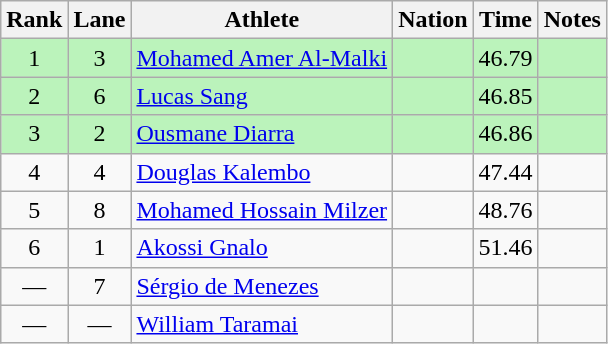<table class="wikitable sortable" style="text-align:center">
<tr>
<th>Rank</th>
<th>Lane</th>
<th>Athlete</th>
<th>Nation</th>
<th>Time</th>
<th>Notes</th>
</tr>
<tr style="background:#bbf3bb;">
<td>1</td>
<td>3</td>
<td align=left><a href='#'>Mohamed Amer Al-Malki</a></td>
<td align=left></td>
<td>46.79</td>
<td></td>
</tr>
<tr style="background:#bbf3bb;">
<td>2</td>
<td>6</td>
<td align=left><a href='#'>Lucas Sang</a></td>
<td align=left></td>
<td>46.85</td>
<td></td>
</tr>
<tr style="background:#bbf3bb;">
<td>3</td>
<td>2</td>
<td align=left><a href='#'>Ousmane Diarra</a></td>
<td align=left></td>
<td>46.86</td>
<td></td>
</tr>
<tr>
<td>4</td>
<td>4</td>
<td align=left><a href='#'>Douglas Kalembo</a></td>
<td align=left></td>
<td>47.44</td>
<td></td>
</tr>
<tr>
<td>5</td>
<td>8</td>
<td align=left><a href='#'>Mohamed Hossain Milzer</a></td>
<td align=left></td>
<td>48.76</td>
<td></td>
</tr>
<tr>
<td>6</td>
<td>1</td>
<td align=left><a href='#'>Akossi Gnalo</a></td>
<td align=left></td>
<td>51.46</td>
<td></td>
</tr>
<tr>
<td data-sort-value=7>—</td>
<td>7</td>
<td align=left><a href='#'>Sérgio de Menezes</a></td>
<td align=left></td>
<td></td>
<td></td>
</tr>
<tr>
<td data-sort-value=8>—</td>
<td>—</td>
<td align=left><a href='#'>William Taramai</a></td>
<td align=left></td>
<td></td>
<td></td>
</tr>
</table>
